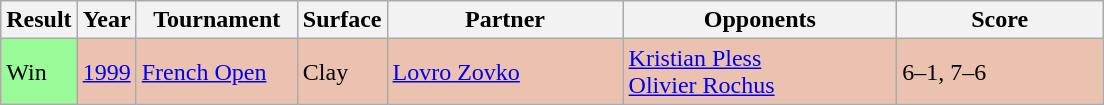<table class="sortable wikitable">
<tr>
<th style="width:40px;">Result</th>
<th style="width:30px;">Year</th>
<th style="width:100px;">Tournament</th>
<th style="width:50px;">Surface</th>
<th style="width:150px;">Partner</th>
<th style="width:175px;">Opponents</th>
<th style="width:130px;" class="unsortable">Score</th>
</tr>
<tr style="background:#ebc2af;">
<td style="background:#98fb98;">Win</td>
<td><a href='#'>1999</a></td>
<td><a href='#'>French Open</a></td>
<td>Clay</td>
<td> <a href='#'>Lovro Zovko</a></td>
<td> <a href='#'>Kristian Pless</a> <br>  <a href='#'>Olivier Rochus</a></td>
<td>6–1, 7–6</td>
</tr>
</table>
